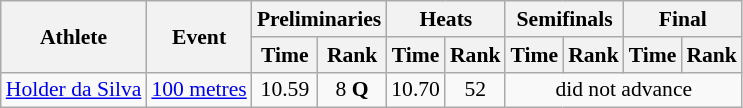<table class=wikitable style="font-size:90%;">
<tr>
<th rowspan="2">Athlete</th>
<th rowspan="2">Event</th>
<th colspan="2">Preliminaries</th>
<th colspan="2">Heats</th>
<th colspan="2">Semifinals</th>
<th colspan="2">Final</th>
</tr>
<tr>
<th>Time</th>
<th>Rank</th>
<th>Time</th>
<th>Rank</th>
<th>Time</th>
<th>Rank</th>
<th>Time</th>
<th>Rank</th>
</tr>
<tr style="border-top: single;">
<td><a href='#'>Holder da Silva</a></td>
<td><a href='#'>100 metres</a></td>
<td align=center>10.59</td>
<td align=center>8 <strong>Q</strong></td>
<td align=center>10.70</td>
<td align=center>52</td>
<td align=center colspan=4>did not advance</td>
</tr>
</table>
